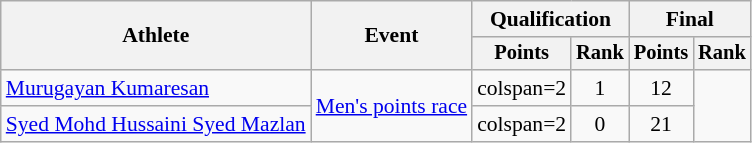<table class="wikitable" style="font-size:90%;">
<tr>
<th rowspan=2>Athlete</th>
<th rowspan=2>Event</th>
<th colspan=2>Qualification</th>
<th colspan=2>Final</th>
</tr>
<tr style="font-size:95%">
<th>Points</th>
<th>Rank</th>
<th>Points</th>
<th>Rank</th>
</tr>
<tr align=center>
<td align=left><a href='#'>Murugayan Kumaresan</a></td>
<td align=left rowspan=2><a href='#'>Men's points race</a></td>
<td>colspan=2 </td>
<td>1</td>
<td>12</td>
</tr>
<tr align=center>
<td align=left><a href='#'>Syed Mohd Hussaini Syed Mazlan</a></td>
<td>colspan=2 </td>
<td>0</td>
<td>21</td>
</tr>
</table>
